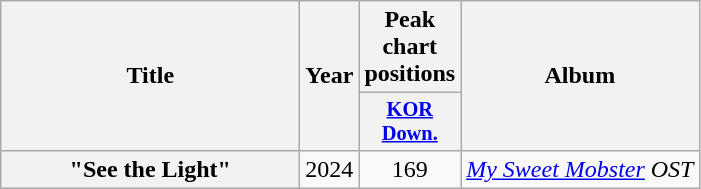<table class="wikitable plainrowheaders" style="text-align:center">
<tr>
<th rowspan="2" style="width:12em">Title</th>
<th rowspan="2">Year</th>
<th colspan="1">Peak chart positions</th>
<th rowspan="2">Album</th>
</tr>
<tr>
<th scope="col" style="width:3em;font-size:85%"><a href='#'>KOR<br>Down.</a><br></th>
</tr>
<tr>
<th scope="row">"See the Light"</th>
<td>2024</td>
<td>169</td>
<td><em><a href='#'>My Sweet Mobster</a> OST</em></td>
</tr>
</table>
